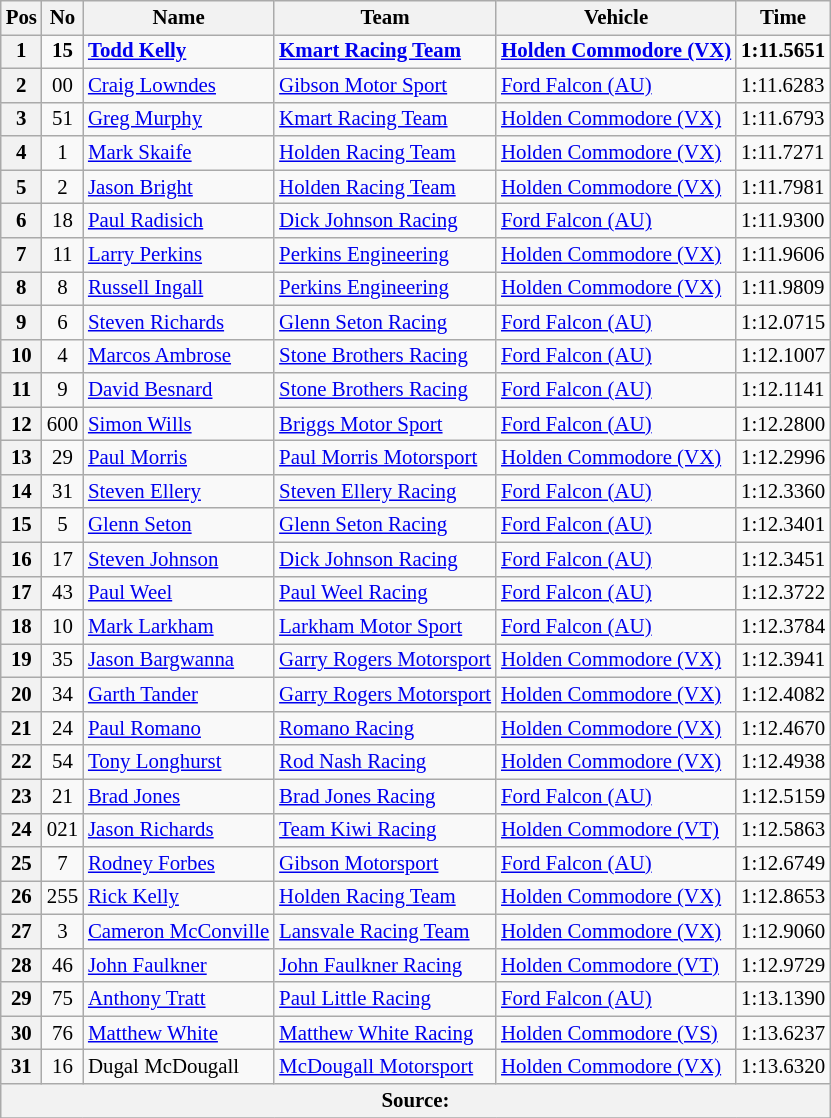<table class="wikitable" style="font-size: 87%;">
<tr>
<th>Pos</th>
<th>No</th>
<th>Name</th>
<th>Team</th>
<th>Vehicle</th>
<th>Time</th>
</tr>
<tr>
<th>1</th>
<td align=center><strong>15</strong></td>
<td><strong> <a href='#'>Todd Kelly</a></strong></td>
<td><strong><a href='#'>Kmart Racing Team</a></strong></td>
<td><strong><a href='#'>Holden Commodore (VX)</a></strong></td>
<td><strong>1:11.5651</strong></td>
</tr>
<tr>
<th>2</th>
<td align=center>00</td>
<td> <a href='#'>Craig Lowndes</a></td>
<td><a href='#'>Gibson Motor Sport</a></td>
<td><a href='#'>Ford Falcon (AU)</a></td>
<td>1:11.6283</td>
</tr>
<tr>
<th>3</th>
<td align=center>51</td>
<td> <a href='#'>Greg Murphy</a></td>
<td><a href='#'>Kmart Racing Team</a></td>
<td><a href='#'>Holden Commodore (VX)</a></td>
<td>1:11.6793</td>
</tr>
<tr>
<th>4</th>
<td align=center>1</td>
<td> <a href='#'>Mark Skaife</a></td>
<td><a href='#'>Holden Racing Team</a></td>
<td><a href='#'>Holden Commodore (VX)</a></td>
<td>1:11.7271</td>
</tr>
<tr>
<th>5</th>
<td align=center>2</td>
<td> <a href='#'>Jason Bright</a></td>
<td><a href='#'>Holden Racing Team</a></td>
<td><a href='#'>Holden Commodore (VX)</a></td>
<td>1:11.7981</td>
</tr>
<tr>
<th>6</th>
<td align=center>18</td>
<td> <a href='#'>Paul Radisich</a></td>
<td><a href='#'>Dick Johnson Racing</a></td>
<td><a href='#'>Ford Falcon (AU)</a></td>
<td>1:11.9300</td>
</tr>
<tr>
<th>7</th>
<td align=center>11</td>
<td> <a href='#'>Larry Perkins</a></td>
<td><a href='#'>Perkins Engineering</a></td>
<td><a href='#'>Holden Commodore (VX)</a></td>
<td>1:11.9606</td>
</tr>
<tr>
<th>8</th>
<td align=center>8</td>
<td> <a href='#'>Russell Ingall</a></td>
<td><a href='#'>Perkins Engineering</a></td>
<td><a href='#'>Holden Commodore (VX)</a></td>
<td>1:11.9809</td>
</tr>
<tr>
<th>9</th>
<td align=center>6</td>
<td> <a href='#'>Steven Richards</a></td>
<td><a href='#'>Glenn Seton Racing</a></td>
<td><a href='#'>Ford Falcon (AU)</a></td>
<td>1:12.0715</td>
</tr>
<tr>
<th>10</th>
<td align=center>4</td>
<td> <a href='#'>Marcos Ambrose</a></td>
<td><a href='#'>Stone Brothers Racing</a></td>
<td><a href='#'>Ford Falcon (AU)</a></td>
<td>1:12.1007</td>
</tr>
<tr>
<th>11</th>
<td align=center>9</td>
<td> <a href='#'>David Besnard</a></td>
<td><a href='#'>Stone Brothers Racing</a></td>
<td><a href='#'>Ford Falcon (AU)</a></td>
<td>1:12.1141</td>
</tr>
<tr>
<th>12</th>
<td align=center>600</td>
<td> <a href='#'>Simon Wills</a></td>
<td><a href='#'>Briggs Motor Sport</a></td>
<td><a href='#'>Ford Falcon (AU)</a></td>
<td>1:12.2800</td>
</tr>
<tr>
<th>13</th>
<td align=center>29</td>
<td> <a href='#'>Paul Morris</a></td>
<td><a href='#'>Paul Morris Motorsport</a></td>
<td><a href='#'>Holden Commodore (VX)</a></td>
<td>1:12.2996</td>
</tr>
<tr>
<th>14</th>
<td align=center>31</td>
<td> <a href='#'>Steven Ellery</a></td>
<td><a href='#'>Steven Ellery Racing</a></td>
<td><a href='#'>Ford Falcon (AU)</a></td>
<td>1:12.3360</td>
</tr>
<tr>
<th>15</th>
<td align=center>5</td>
<td> <a href='#'>Glenn Seton</a></td>
<td><a href='#'>Glenn Seton Racing</a></td>
<td><a href='#'>Ford Falcon (AU)</a></td>
<td>1:12.3401</td>
</tr>
<tr>
<th>16</th>
<td align=center>17</td>
<td> <a href='#'>Steven Johnson</a></td>
<td><a href='#'>Dick Johnson Racing</a></td>
<td><a href='#'>Ford Falcon (AU)</a></td>
<td>1:12.3451</td>
</tr>
<tr>
<th>17</th>
<td align=center>43</td>
<td> <a href='#'>Paul Weel</a></td>
<td><a href='#'>Paul Weel Racing</a></td>
<td><a href='#'>Ford Falcon (AU)</a></td>
<td>1:12.3722</td>
</tr>
<tr>
<th>18</th>
<td align=center>10</td>
<td> <a href='#'>Mark Larkham</a></td>
<td><a href='#'>Larkham Motor Sport</a></td>
<td><a href='#'>Ford Falcon (AU)</a></td>
<td>1:12.3784</td>
</tr>
<tr>
<th>19</th>
<td align=center>35</td>
<td> <a href='#'>Jason Bargwanna</a></td>
<td><a href='#'>Garry Rogers Motorsport</a></td>
<td><a href='#'>Holden Commodore (VX)</a></td>
<td>1:12.3941</td>
</tr>
<tr>
<th>20</th>
<td align=center>34</td>
<td> <a href='#'>Garth Tander</a></td>
<td><a href='#'>Garry Rogers Motorsport</a></td>
<td><a href='#'>Holden Commodore (VX)</a></td>
<td>1:12.4082</td>
</tr>
<tr>
<th>21</th>
<td align=center>24</td>
<td> <a href='#'>Paul Romano</a></td>
<td><a href='#'>Romano Racing</a></td>
<td><a href='#'>Holden Commodore (VX)</a></td>
<td>1:12.4670</td>
</tr>
<tr>
<th>22</th>
<td align=center>54</td>
<td> <a href='#'>Tony Longhurst</a></td>
<td><a href='#'>Rod Nash Racing</a></td>
<td><a href='#'>Holden Commodore (VX)</a></td>
<td>1:12.4938</td>
</tr>
<tr>
<th>23</th>
<td align=center>21</td>
<td> <a href='#'>Brad Jones</a></td>
<td><a href='#'>Brad Jones Racing</a></td>
<td><a href='#'>Ford Falcon (AU)</a></td>
<td>1:12.5159</td>
</tr>
<tr>
<th>24</th>
<td align=center>021</td>
<td> <a href='#'>Jason Richards</a></td>
<td><a href='#'>Team Kiwi Racing</a></td>
<td><a href='#'>Holden Commodore (VT)</a></td>
<td>1:12.5863</td>
</tr>
<tr>
<th>25</th>
<td align=center>7</td>
<td> <a href='#'>Rodney Forbes</a></td>
<td><a href='#'>Gibson Motorsport</a></td>
<td><a href='#'>Ford Falcon (AU)</a></td>
<td>1:12.6749</td>
</tr>
<tr>
<th>26</th>
<td align=center>255</td>
<td> <a href='#'>Rick Kelly</a></td>
<td><a href='#'>Holden Racing Team</a></td>
<td><a href='#'>Holden Commodore (VX)</a></td>
<td>1:12.8653</td>
</tr>
<tr>
<th>27</th>
<td align=center>3</td>
<td> <a href='#'>Cameron McConville</a></td>
<td><a href='#'>Lansvale Racing Team</a></td>
<td><a href='#'>Holden Commodore (VX)</a></td>
<td>1:12.9060</td>
</tr>
<tr>
<th>28</th>
<td align=center>46</td>
<td> <a href='#'>John Faulkner</a></td>
<td><a href='#'>John Faulkner Racing</a></td>
<td><a href='#'>Holden Commodore (VT)</a></td>
<td>1:12.9729</td>
</tr>
<tr>
<th>29</th>
<td align=center>75</td>
<td> <a href='#'>Anthony Tratt</a></td>
<td><a href='#'>Paul Little Racing</a></td>
<td><a href='#'>Ford Falcon (AU)</a></td>
<td>1:13.1390</td>
</tr>
<tr>
<th>30</th>
<td align=center>76</td>
<td> <a href='#'>Matthew White</a></td>
<td><a href='#'>Matthew White Racing</a></td>
<td><a href='#'>Holden Commodore (VS)</a></td>
<td>1:13.6237</td>
</tr>
<tr>
<th>31</th>
<td align=center>16</td>
<td> Dugal McDougall</td>
<td><a href='#'>McDougall Motorsport</a></td>
<td><a href='#'>Holden Commodore (VX)</a></td>
<td>1:13.6320</td>
</tr>
<tr>
<th colspan=6>Source:</th>
</tr>
<tr>
</tr>
</table>
